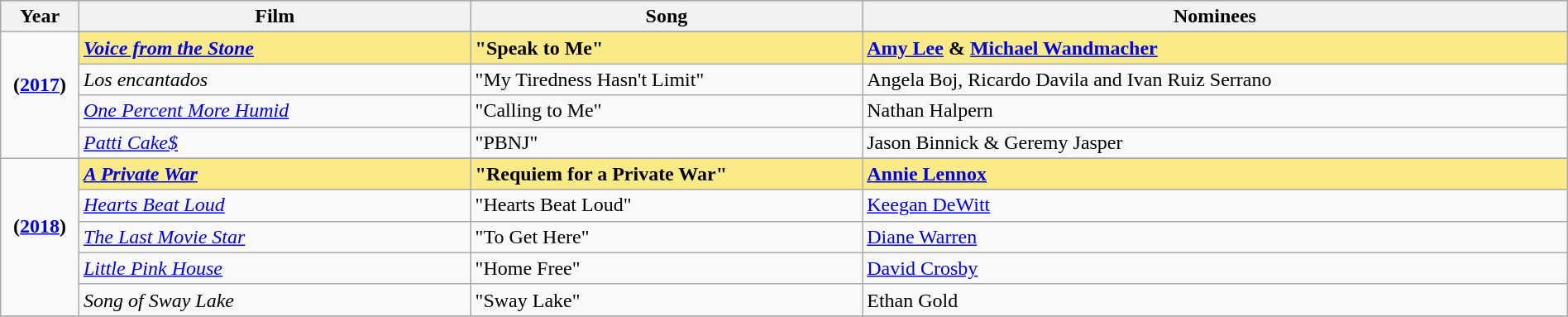<table class="wikitable" style="width:100%">
<tr bgcolor="#bebebe">
<th width="5%">Year</th>
<th width="25%">Film</th>
<th width="25%">Song</th>
<th width="45%">Nominees</th>
</tr>
<tr>
<td rowspan=5 style="text-align:center"><strong>(<a href='#'>2017</a>)</strong><br> <br> </td>
</tr>
<tr style="background:#FAEB86">
<td><strong><em><a href='#'>Voice from the Stone</a></em></strong></td>
<td><strong>"Speak to Me"</strong></td>
<td><strong><a href='#'>Amy Lee</a> & <a href='#'>Michael Wandmacher</a></strong></td>
</tr>
<tr>
<td><em>Los encantados</em></td>
<td>"My Tiredness Hasn't Limit"</td>
<td>Angela Boj, Ricardo Davila and Ivan Ruiz Serrano</td>
</tr>
<tr>
<td><em><a href='#'>One Percent More Humid</a></em></td>
<td>"Calling to Me"</td>
<td>Nathan Halpern</td>
</tr>
<tr>
<td><em><a href='#'>Patti Cake$</a></em></td>
<td>"PBNJ"</td>
<td>Jason Binnick & Geremy Jasper</td>
</tr>
<tr>
<td rowspan=6 style="text-align:center"><strong>(<a href='#'>2018</a>)</strong><br> <br> </td>
</tr>
<tr style="background:#FAEB86">
<td><strong><em><a href='#'>A Private War</a></em></strong></td>
<td><strong>"Requiem for a Private War"</strong></td>
<td><strong><a href='#'>Annie Lennox</a></strong></td>
</tr>
<tr>
<td><em><a href='#'>Hearts Beat Loud</a></em></td>
<td>"Hearts Beat Loud"</td>
<td><a href='#'>Keegan DeWitt</a></td>
</tr>
<tr>
<td><em><a href='#'>The Last Movie Star</a></em></td>
<td>"To Get Here"</td>
<td><a href='#'>Diane Warren</a></td>
</tr>
<tr>
<td><em><a href='#'>Little Pink House</a></em></td>
<td>"Home Free"</td>
<td><a href='#'>David Crosby</a></td>
</tr>
<tr>
<td><em>Song of Sway Lake</em></td>
<td>"Sway Lake"</td>
<td>Ethan Gold</td>
</tr>
<tr>
</tr>
</table>
